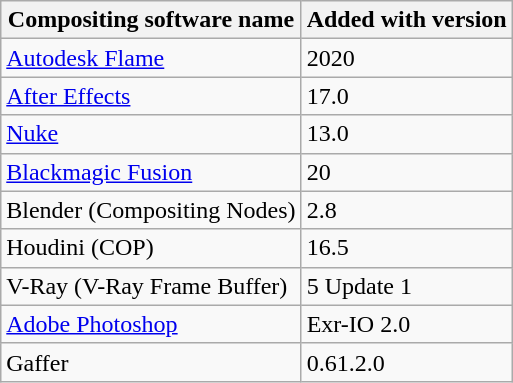<table class="wikitable">
<tr>
<th>Compositing software name</th>
<th>Added with version</th>
</tr>
<tr>
<td><a href='#'>Autodesk Flame</a></td>
<td>2020</td>
</tr>
<tr>
<td><a href='#'>After Effects</a></td>
<td>17.0</td>
</tr>
<tr>
<td><a href='#'>Nuke</a></td>
<td>13.0</td>
</tr>
<tr>
<td><a href='#'>Blackmagic Fusion</a></td>
<td>20</td>
</tr>
<tr>
<td>Blender (Compositing Nodes)</td>
<td>2.8</td>
</tr>
<tr>
<td>Houdini (COP)</td>
<td>16.5</td>
</tr>
<tr>
<td>V-Ray (V-Ray Frame Buffer)</td>
<td>5 Update 1</td>
</tr>
<tr>
<td><a href='#'>Adobe Photoshop</a></td>
<td>Exr-IO 2.0</td>
</tr>
<tr>
<td>Gaffer</td>
<td>0.61.2.0</td>
</tr>
</table>
